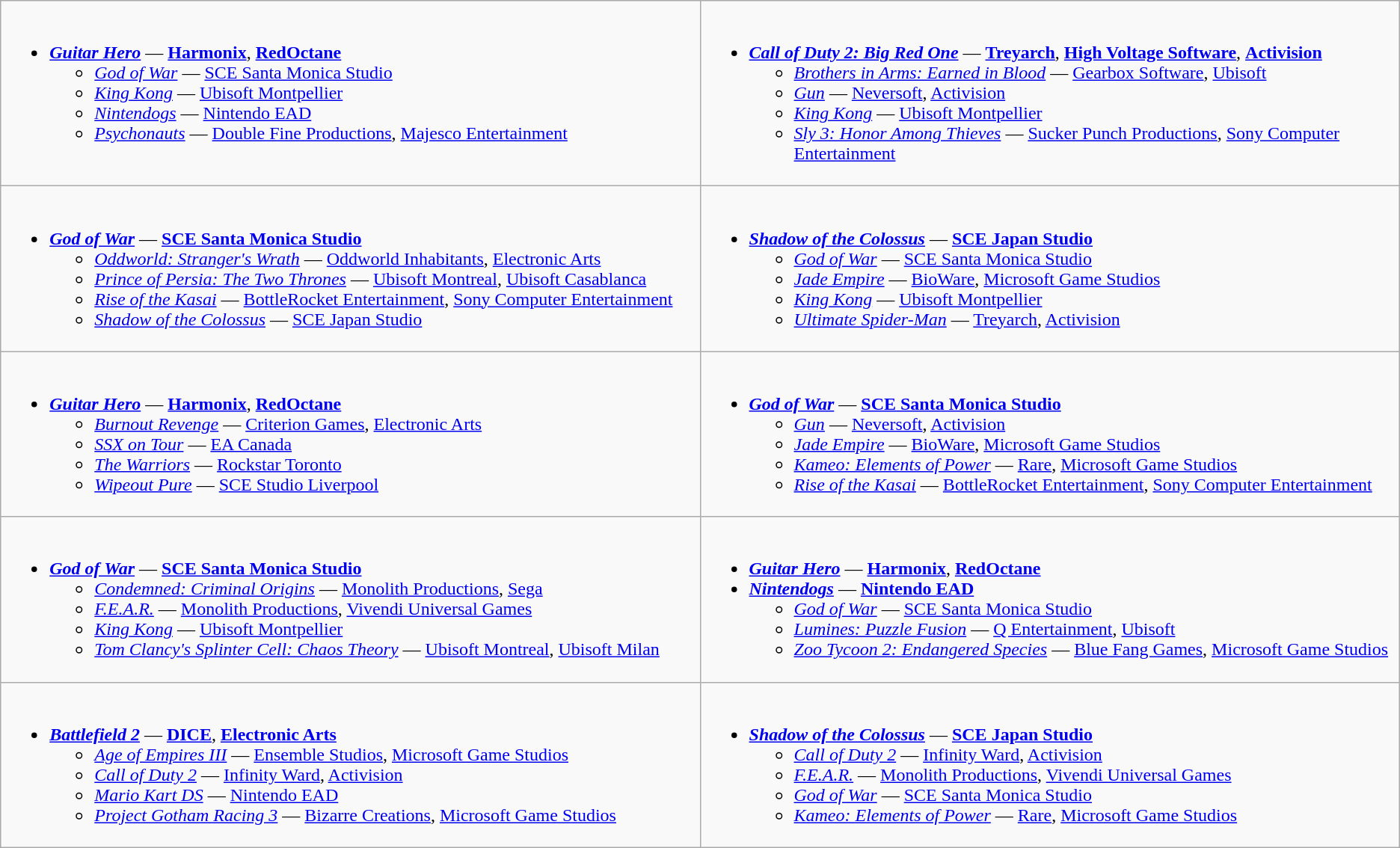<table class="wikitable">
<tr>
<td valign="top" width="50%"><br><ul><li><strong><em><a href='#'>Guitar Hero</a></em></strong> — <strong><a href='#'>Harmonix</a></strong>, <strong><a href='#'>RedOctane</a></strong><ul><li><em><a href='#'>God of War</a></em> — <a href='#'>SCE Santa Monica Studio</a></li><li><em><a href='#'>King Kong</a></em> — <a href='#'>Ubisoft Montpellier</a></li><li><em><a href='#'>Nintendogs</a></em> — <a href='#'>Nintendo EAD</a></li><li><em><a href='#'>Psychonauts</a></em> — <a href='#'>Double Fine Productions</a>, <a href='#'>Majesco Entertainment</a></li></ul></li></ul></td>
<td valign="top" width="50%"><br><ul><li><strong><em><a href='#'>Call of Duty 2: Big Red One</a></em></strong> — <strong><a href='#'>Treyarch</a></strong>, <strong><a href='#'>High Voltage Software</a></strong>, <strong><a href='#'>Activision</a></strong><ul><li><em><a href='#'>Brothers in Arms: Earned in Blood</a></em> — <a href='#'>Gearbox Software</a>, <a href='#'>Ubisoft</a></li><li><em><a href='#'>Gun</a></em> — <a href='#'>Neversoft</a>, <a href='#'>Activision</a></li><li><em><a href='#'>King Kong</a></em> — <a href='#'>Ubisoft Montpellier</a></li><li><em><a href='#'>Sly 3: Honor Among Thieves</a></em> — <a href='#'>Sucker Punch Productions</a>, <a href='#'>Sony Computer Entertainment</a></li></ul></li></ul></td>
</tr>
<tr>
<td valign="top" width="50%"><br><ul><li><strong><em><a href='#'>God of War</a></em></strong> — <strong><a href='#'>SCE Santa Monica Studio</a></strong><ul><li><em><a href='#'>Oddworld: Stranger's Wrath</a></em> — <a href='#'>Oddworld Inhabitants</a>, <a href='#'>Electronic Arts</a></li><li><em><a href='#'>Prince of Persia: The Two Thrones</a></em> — <a href='#'>Ubisoft Montreal</a>, <a href='#'>Ubisoft Casablanca</a></li><li><em><a href='#'>Rise of the Kasai</a></em> — <a href='#'>BottleRocket Entertainment</a>, <a href='#'>Sony Computer Entertainment</a></li><li><em><a href='#'>Shadow of the Colossus</a></em> — <a href='#'>SCE Japan Studio</a></li></ul></li></ul></td>
<td valign="top" width="50%"><br><ul><li><strong><em><a href='#'>Shadow of the Colossus</a></em></strong> — <strong><a href='#'>SCE Japan Studio</a></strong><ul><li><em><a href='#'>God of War</a></em> — <a href='#'>SCE Santa Monica Studio</a></li><li><em><a href='#'>Jade Empire</a></em> — <a href='#'>BioWare</a>, <a href='#'>Microsoft Game Studios</a></li><li><em><a href='#'>King Kong</a></em> — <a href='#'>Ubisoft Montpellier</a></li><li><em><a href='#'>Ultimate Spider-Man</a></em> — <a href='#'>Treyarch</a>, <a href='#'>Activision</a></li></ul></li></ul></td>
</tr>
<tr>
<td valign="top" width="50%"><br><ul><li><strong><em><a href='#'>Guitar Hero</a></em></strong> — <strong><a href='#'>Harmonix</a></strong>, <strong><a href='#'>RedOctane</a></strong><ul><li><em><a href='#'>Burnout Revenge</a></em> — <a href='#'>Criterion Games</a>, <a href='#'>Electronic Arts</a></li><li><em><a href='#'>SSX on Tour</a></em> — <a href='#'>EA Canada</a></li><li><em><a href='#'>The Warriors</a></em> — <a href='#'>Rockstar Toronto</a></li><li><em><a href='#'>Wipeout Pure</a></em> — <a href='#'>SCE Studio Liverpool</a></li></ul></li></ul></td>
<td valign="top" width="50%"><br><ul><li><strong><em><a href='#'>God of War</a></em></strong> — <strong><a href='#'>SCE Santa Monica Studio</a></strong><ul><li><em><a href='#'>Gun</a></em> — <a href='#'>Neversoft</a>, <a href='#'>Activision</a></li><li><em><a href='#'>Jade Empire</a></em> — <a href='#'>BioWare</a>, <a href='#'>Microsoft Game Studios</a></li><li><em><a href='#'>Kameo: Elements of Power</a></em> — <a href='#'>Rare</a>, <a href='#'>Microsoft Game Studios</a></li><li><em><a href='#'>Rise of the Kasai</a></em> — <a href='#'>BottleRocket Entertainment</a>, <a href='#'>Sony Computer Entertainment</a></li></ul></li></ul></td>
</tr>
<tr>
<td valign="top" width="50%"><br><ul><li><strong><em><a href='#'>God of War</a></em></strong> — <strong><a href='#'>SCE Santa Monica Studio</a></strong><ul><li><em><a href='#'>Condemned: Criminal Origins</a></em> — <a href='#'>Monolith Productions</a>, <a href='#'>Sega</a></li><li><em><a href='#'>F.E.A.R.</a></em> — <a href='#'>Monolith Productions</a>, <a href='#'>Vivendi Universal Games</a></li><li><em><a href='#'>King Kong</a></em> — <a href='#'>Ubisoft Montpellier</a></li><li><em><a href='#'>Tom Clancy's Splinter Cell: Chaos Theory</a></em> — <a href='#'>Ubisoft Montreal</a>, <a href='#'>Ubisoft Milan</a></li></ul></li></ul></td>
<td valign="top" width="50%"><br><ul><li><strong><em><a href='#'>Guitar Hero</a></em></strong> — <strong><a href='#'>Harmonix</a></strong>, <strong><a href='#'>RedOctane</a></strong></li><li><strong><em><a href='#'>Nintendogs</a></em></strong> — <strong><a href='#'>Nintendo EAD</a></strong><ul><li><em><a href='#'>God of War</a></em> — <a href='#'>SCE Santa Monica Studio</a></li><li><em><a href='#'>Lumines: Puzzle Fusion</a></em> — <a href='#'>Q Entertainment</a>, <a href='#'>Ubisoft</a></li><li><em><a href='#'>Zoo Tycoon 2: Endangered Species</a></em> — <a href='#'>Blue Fang Games</a>, <a href='#'>Microsoft Game Studios</a></li></ul></li></ul></td>
</tr>
<tr>
<td valign="top" width="50%"><br><ul><li><strong><em><a href='#'>Battlefield 2</a></em></strong> — <strong><a href='#'>DICE</a></strong>, <strong><a href='#'>Electronic Arts</a></strong><ul><li><em><a href='#'>Age of Empires III</a></em> — <a href='#'>Ensemble Studios</a>, <a href='#'>Microsoft Game Studios</a></li><li><em><a href='#'>Call of Duty 2</a></em> — <a href='#'>Infinity Ward</a>, <a href='#'>Activision</a></li><li><em><a href='#'>Mario Kart DS</a></em> — <a href='#'>Nintendo EAD</a></li><li><em><a href='#'>Project Gotham Racing 3</a></em> — <a href='#'>Bizarre Creations</a>, <a href='#'>Microsoft Game Studios</a></li></ul></li></ul></td>
<td valign="top" width="50%"><br><ul><li><strong><em><a href='#'>Shadow of the Colossus</a></em></strong> — <strong><a href='#'>SCE Japan Studio</a></strong><ul><li><em><a href='#'>Call of Duty 2</a></em> — <a href='#'>Infinity Ward</a>, <a href='#'>Activision</a></li><li><em><a href='#'>F.E.A.R.</a></em> — <a href='#'>Monolith Productions</a>, <a href='#'>Vivendi Universal Games</a></li><li><em><a href='#'>God of War</a></em> — <a href='#'>SCE Santa Monica Studio</a></li><li><em><a href='#'>Kameo: Elements of Power</a></em> — <a href='#'>Rare</a>, <a href='#'>Microsoft Game Studios</a></li></ul></li></ul></td>
</tr>
</table>
